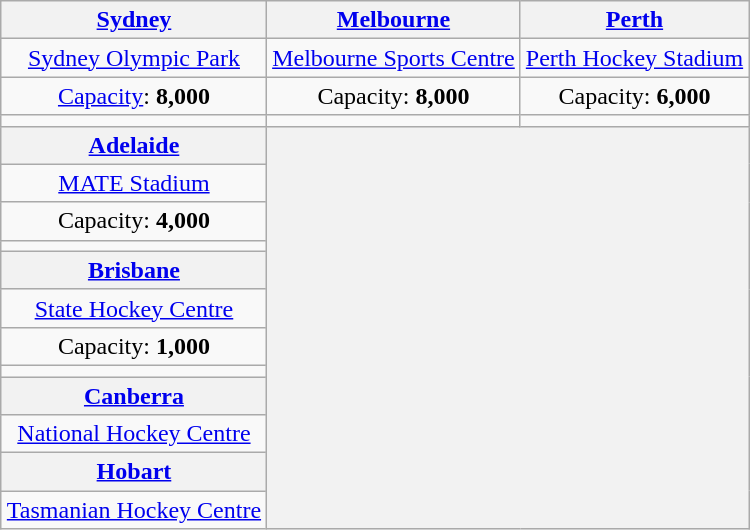<table class="wikitable" style="text-align:center;margin:1em auto;">
<tr>
<th><a href='#'>Sydney</a></th>
<th><a href='#'>Melbourne</a></th>
<th><a href='#'>Perth</a></th>
</tr>
<tr>
<td><a href='#'>Sydney Olympic Park</a></td>
<td><a href='#'>Melbourne Sports Centre</a></td>
<td><a href='#'>Perth Hockey Stadium</a></td>
</tr>
<tr>
<td><a href='#'>Capacity</a>: <strong>8,000</strong></td>
<td>Capacity: <strong>8,000</strong></td>
<td>Capacity: <strong>6,000</strong></td>
</tr>
<tr>
<td></td>
<td></td>
<td></td>
</tr>
<tr>
<th><a href='#'>Adelaide</a></th>
<th rowspan=12 colspan=2></th>
</tr>
<tr>
<td><a href='#'>MATE Stadium</a></td>
</tr>
<tr>
<td>Capacity: <strong>4,000</strong></td>
</tr>
<tr>
<td></td>
</tr>
<tr>
<th><a href='#'>Brisbane</a></th>
</tr>
<tr>
<td><a href='#'>State Hockey Centre</a></td>
</tr>
<tr>
<td>Capacity: <strong>1,000</strong></td>
</tr>
<tr>
<td></td>
</tr>
<tr>
<th><a href='#'>Canberra</a></th>
</tr>
<tr>
<td><a href='#'>National Hockey Centre</a></td>
</tr>
<tr>
<th><a href='#'>Hobart</a></th>
</tr>
<tr>
<td><a href='#'>Tasmanian Hockey Centre</a></td>
</tr>
</table>
